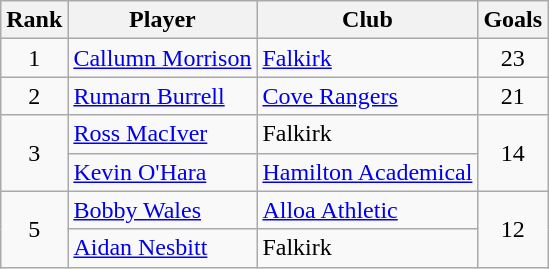<table class="wikitable" style="text-align:center">
<tr>
<th>Rank</th>
<th>Player</th>
<th>Club</th>
<th>Goals</th>
</tr>
<tr>
<td>1</td>
<td align="left"> <a href='#'>Callumn Morrison</a></td>
<td align="left"><a href='#'>Falkirk</a></td>
<td>23</td>
</tr>
<tr>
<td>2</td>
<td align="left"> <a href='#'>Rumarn Burrell</a></td>
<td align="left"><a href='#'>Cove Rangers</a></td>
<td>21</td>
</tr>
<tr>
<td rowspan="2">3</td>
<td align="left"> <a href='#'>Ross MacIver</a></td>
<td align="left">Falkirk</td>
<td rowspan="2">14</td>
</tr>
<tr>
<td align="left"> <a href='#'>Kevin O'Hara</a></td>
<td align="left"><a href='#'>Hamilton Academical</a></td>
</tr>
<tr>
<td rowspan="2">5</td>
<td align="left"> <a href='#'>Bobby Wales</a></td>
<td align="left"><a href='#'>Alloa Athletic</a></td>
<td rowspan="2">12</td>
</tr>
<tr>
<td align="left"> <a href='#'>Aidan Nesbitt</a></td>
<td align="left">Falkirk</td>
</tr>
</table>
